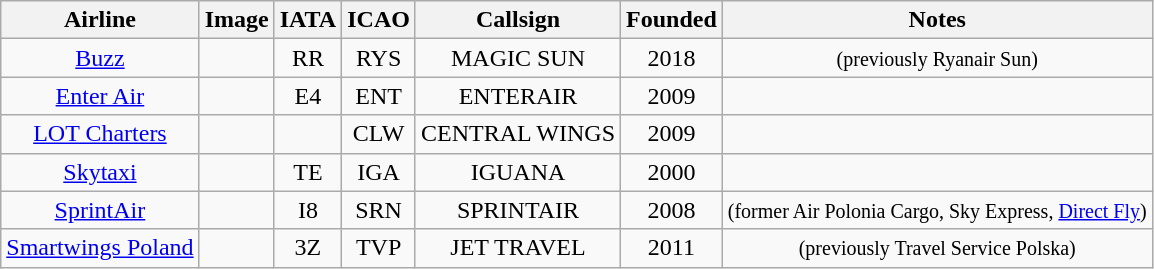<table class="wikitable sortable" border="1" style="text-align: center">
<tr>
<th>Airline</th>
<th>Image</th>
<th>IATA</th>
<th>ICAO</th>
<th>Callsign</th>
<th>Founded</th>
<th>Notes</th>
</tr>
<tr>
<td><a href='#'>Buzz</a></td>
<td></td>
<td>RR</td>
<td>RYS</td>
<td>MAGIC SUN</td>
<td>2018</td>
<td><small>(previously Ryanair Sun)</small></td>
</tr>
<tr>
<td><a href='#'>Enter Air</a></td>
<td></td>
<td>E4</td>
<td>ENT</td>
<td>ENTERAIR</td>
<td>2009</td>
<td><small></small></td>
</tr>
<tr>
<td><a href='#'>LOT Charters</a></td>
<td></td>
<td></td>
<td>CLW</td>
<td>CENTRAL WINGS</td>
<td>2009</td>
<td></td>
</tr>
<tr>
<td><a href='#'>Skytaxi</a></td>
<td></td>
<td>TE</td>
<td>IGA</td>
<td>IGUANA</td>
<td>2000</td>
<td></td>
</tr>
<tr>
<td><a href='#'>SprintAir</a></td>
<td></td>
<td>I8</td>
<td>SRN</td>
<td>SPRINTAIR</td>
<td>2008</td>
<td><small>(former Air Polonia Cargo, Sky Express, <a href='#'>Direct Fly</a>)</small></td>
</tr>
<tr>
<td><a href='#'>Smartwings Poland</a></td>
<td></td>
<td>3Z</td>
<td>TVP</td>
<td>JET TRAVEL</td>
<td>2011</td>
<td><small>(previously Travel Service Polska)</small></td>
</tr>
</table>
